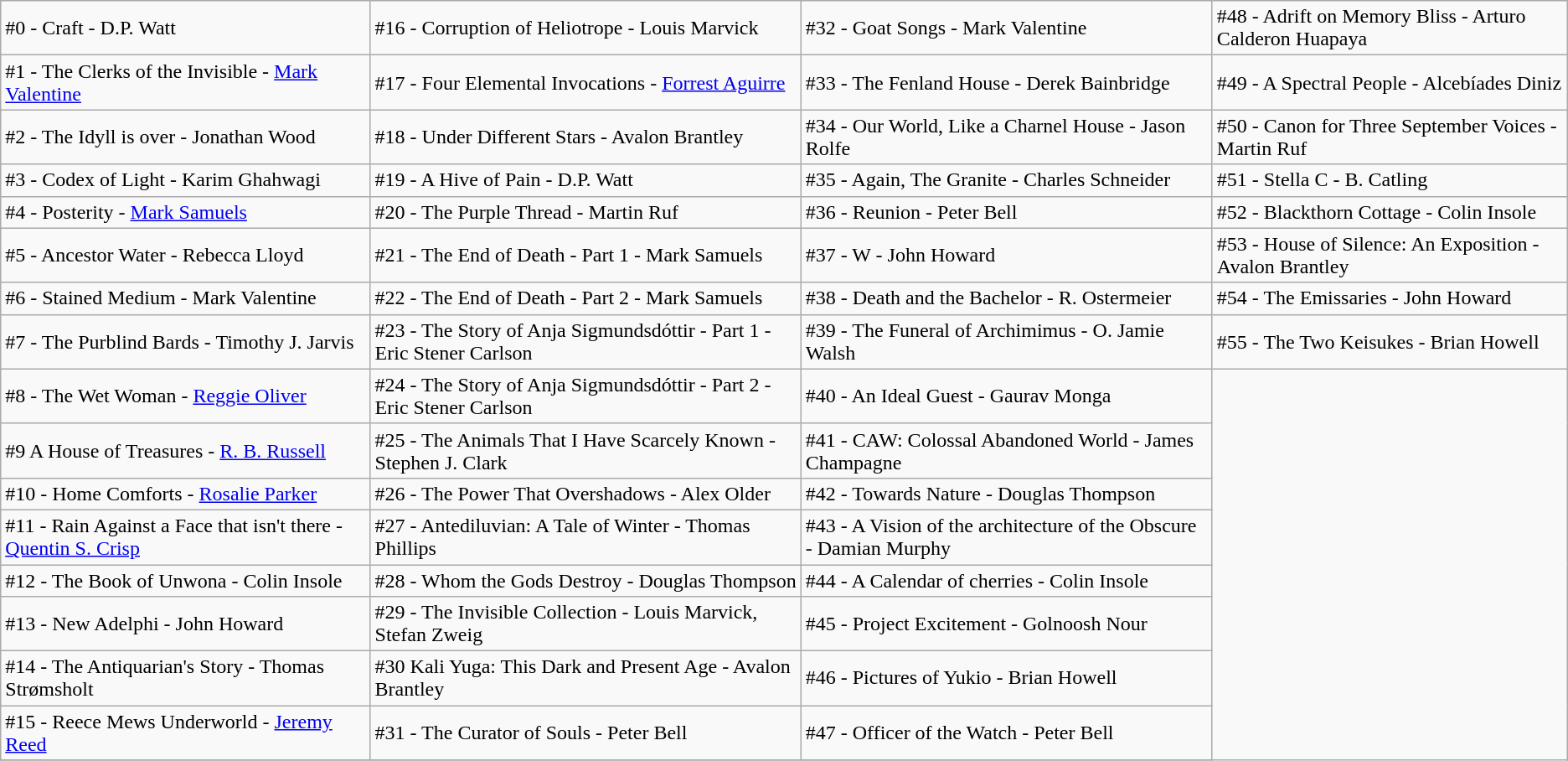<table class="wikitable sortable">
<tr>
<td>#0 - Craft - D.P. Watt</td>
<td>#16 - Corruption of Heliotrope - Louis Marvick</td>
<td>#32 - Goat Songs - Mark Valentine</td>
<td>#48 - Adrift on Memory Bliss - Arturo Calderon Huapaya</td>
</tr>
<tr>
<td>#1 - The Clerks of the Invisible - <a href='#'>Mark Valentine</a></td>
<td>#17 - Four Elemental Invocations - <a href='#'>Forrest Aguirre</a></td>
<td>#33 - The Fenland House - Derek Bainbridge</td>
<td>#49 - A Spectral People - Alcebíades Diniz</td>
</tr>
<tr>
<td>#2 - The Idyll is over - Jonathan Wood</td>
<td>#18 - Under Different Stars - Avalon Brantley</td>
<td>#34 - Our World, Like a Charnel House - Jason Rolfe</td>
<td>#50 - Canon for Three September Voices - Martin Ruf</td>
</tr>
<tr>
<td>#3 - Codex of Light - Karim Ghahwagi</td>
<td>#19 - A Hive of Pain - D.P. Watt</td>
<td>#35 - Again, The Granite - Charles Schneider</td>
<td>#51 - Stella C - B. Catling</td>
</tr>
<tr>
<td>#4 - Posterity - <a href='#'>Mark Samuels</a></td>
<td>#20 - The Purple Thread - Martin Ruf</td>
<td>#36 - Reunion - Peter Bell</td>
<td>#52 - Blackthorn Cottage - Colin Insole</td>
</tr>
<tr>
<td>#5 - Ancestor Water - Rebecca Lloyd</td>
<td>#21 - The End of Death - Part 1 - Mark Samuels</td>
<td>#37 - W - John Howard</td>
<td>#53 - House of Silence: An Exposition - Avalon Brantley</td>
</tr>
<tr>
<td>#6 - Stained Medium - Mark Valentine</td>
<td>#22 - The End of Death - Part 2 - Mark Samuels</td>
<td>#38 - Death and the Bachelor - R. Ostermeier</td>
<td>#54 - The Emissaries - John Howard</td>
</tr>
<tr>
<td>#7 - The Purblind Bards - Timothy J. Jarvis</td>
<td>#23 - The Story of Anja Sigmundsdóttir - Part 1 - Eric Stener Carlson</td>
<td>#39 - The Funeral of Archimimus - O. Jamie Walsh</td>
<td>#55 - The Two Keisukes - Brian Howell</td>
</tr>
<tr>
<td>#8 - The Wet Woman - <a href='#'>Reggie Oliver</a></td>
<td>#24 - The Story of Anja Sigmundsdóttir - Part 2 - Eric Stener Carlson</td>
<td>#40 - An Ideal Guest - Gaurav Monga</td>
</tr>
<tr>
<td>#9 A House of Treasures - <a href='#'>R. B. Russell</a></td>
<td>#25 - The Animals That I Have Scarcely Known - Stephen J. Clark</td>
<td>#41 - CAW: Colossal Abandoned World - James Champagne</td>
</tr>
<tr>
<td>#10 - Home Comforts - <a href='#'>Rosalie Parker</a></td>
<td>#26 - The Power That Overshadows - Alex Older</td>
<td>#42 - Towards Nature - Douglas Thompson</td>
</tr>
<tr>
<td>#11 - Rain Against a Face that isn't there - <a href='#'>Quentin S. Crisp</a></td>
<td>#27 - Antediluvian: A Tale of Winter - Thomas Phillips</td>
<td>#43 - A Vision of the architecture of the Obscure - Damian Murphy</td>
</tr>
<tr>
<td>#12 - The Book of Unwona - Colin Insole</td>
<td>#28 - Whom the Gods Destroy - Douglas Thompson</td>
<td>#44 - A Calendar of cherries - Colin Insole</td>
</tr>
<tr>
<td>#13 - New Adelphi - John Howard</td>
<td>#29 - The Invisible Collection - Louis Marvick, Stefan Zweig</td>
<td>#45 - Project Excitement - Golnoosh Nour</td>
</tr>
<tr>
<td>#14 - The Antiquarian's Story - Thomas Strømsholt</td>
<td>#30 Kali Yuga: This Dark and Present Age - Avalon Brantley</td>
<td>#46 - Pictures of Yukio - Brian Howell</td>
</tr>
<tr>
<td>#15 - Reece Mews Underworld - <a href='#'>Jeremy Reed</a></td>
<td>#31 - The Curator of Souls - Peter Bell</td>
<td>#47 - Officer of the Watch - Peter Bell</td>
</tr>
<tr>
</tr>
</table>
